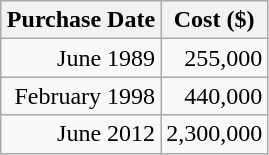<table class="wikitable" style="margin-left: 10%; text-align: right;">
<tr>
<th>Purchase Date</th>
<th>Cost ($)</th>
</tr>
<tr>
<td>June 1989</td>
<td>255,000</td>
</tr>
<tr>
<td>February 1998</td>
<td>440,000</td>
</tr>
<tr>
<td>June 2012</td>
<td>2,300,000</td>
</tr>
</table>
